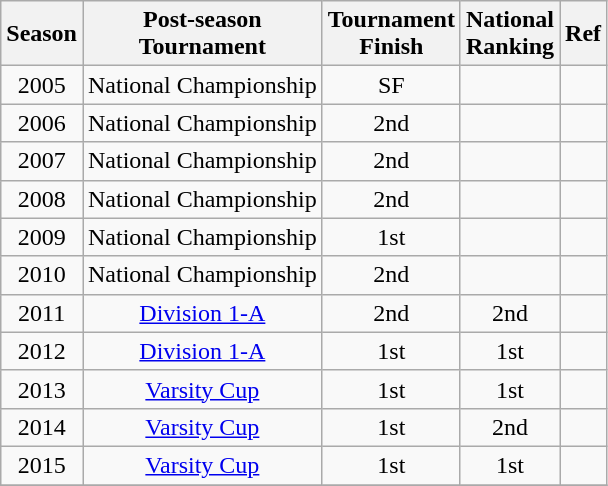<table class="wikitable sortable" style="text-align: center;">
<tr>
<th>Season</th>
<th>Post-season <br> Tournament</th>
<th>Tournament <br> Finish</th>
<th>National <br> Ranking</th>
<th>Ref</th>
</tr>
<tr>
<td>2005</td>
<td>National Championship</td>
<td>SF</td>
<td></td>
<td></td>
</tr>
<tr>
<td>2006</td>
<td>National Championship</td>
<td>2nd</td>
<td></td>
<td></td>
</tr>
<tr>
<td>2007</td>
<td>National Championship</td>
<td>2nd</td>
<td></td>
<td></td>
</tr>
<tr>
<td>2008</td>
<td>National Championship</td>
<td>2nd</td>
<td></td>
<td></td>
</tr>
<tr>
<td>2009</td>
<td>National Championship</td>
<td>1st</td>
<td></td>
<td></td>
</tr>
<tr>
<td>2010</td>
<td>National Championship</td>
<td>2nd</td>
<td></td>
<td></td>
</tr>
<tr>
<td>2011</td>
<td><a href='#'>Division 1-A</a></td>
<td>2nd</td>
<td>2nd</td>
<td></td>
</tr>
<tr>
<td>2012</td>
<td><a href='#'>Division 1-A</a></td>
<td>1st</td>
<td>1st</td>
<td></td>
</tr>
<tr>
<td>2013</td>
<td><a href='#'>Varsity Cup</a></td>
<td>1st</td>
<td>1st</td>
<td></td>
</tr>
<tr>
<td>2014</td>
<td><a href='#'>Varsity Cup</a></td>
<td>1st</td>
<td>2nd</td>
<td></td>
</tr>
<tr>
<td>2015</td>
<td><a href='#'>Varsity Cup</a></td>
<td>1st</td>
<td>1st</td>
<td></td>
</tr>
<tr>
</tr>
</table>
